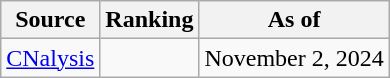<table class="wikitable" style="text-align:center">
<tr>
<th>Source</th>
<th>Ranking</th>
<th>As of</th>
</tr>
<tr>
<td align=left><a href='#'>CNalysis</a></td>
<td></td>
<td>November 2, 2024</td>
</tr>
</table>
